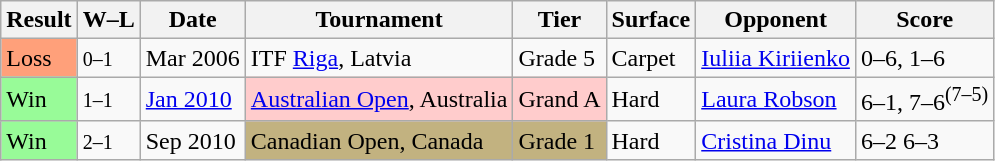<table class="sortable wikitable">
<tr>
<th>Result</th>
<th class="unsortable">W–L</th>
<th>Date</th>
<th>Tournament</th>
<th>Tier</th>
<th>Surface</th>
<th>Opponent</th>
<th class="unsortable">Score</th>
</tr>
<tr>
<td bgcolor=ffa07a>Loss</td>
<td><small>0–1</small></td>
<td>Mar 2006</td>
<td>ITF <a href='#'>Riga</a>, Latvia</td>
<td>Grade 5</td>
<td>Carpet</td>
<td> <a href='#'>Iuliia Kiriienko</a></td>
<td>0–6, 1–6</td>
</tr>
<tr>
<td bgcolor=98FB98>Win</td>
<td><small>1–1</small></td>
<td><a href='#'>Jan 2010</a></td>
<td bgcolor=#fcc><a href='#'>Australian Open</a>, Australia</td>
<td bgcolor=#fcc>Grand A</td>
<td>Hard</td>
<td> <a href='#'>Laura Robson</a></td>
<td>6–1, 7–6<sup>(7–5)</sup></td>
</tr>
<tr>
<td bgcolor=98FB98>Win</td>
<td><small>2–1</small></td>
<td>Sep 2010</td>
<td bgcolor=#c2b280>Canadian Open, Canada</td>
<td bgcolor=#c2b280>Grade 1</td>
<td>Hard</td>
<td> <a href='#'>Cristina Dinu</a></td>
<td>6–2 6–3</td>
</tr>
</table>
